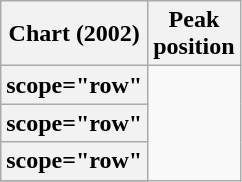<table class="wikitable sortable plainrowheaders">
<tr>
<th>Chart (2002)</th>
<th>Peak<br>position</th>
</tr>
<tr>
<th>scope="row" </th>
</tr>
<tr>
<th>scope="row" </th>
</tr>
<tr>
<th>scope="row" </th>
</tr>
<tr>
</tr>
</table>
